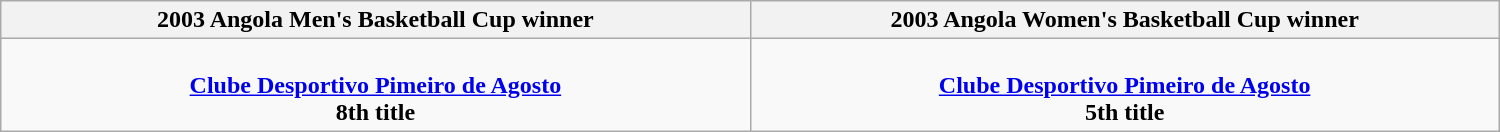<table class=wikitable style="text-align:center; width: 1000px; margin:auto">
<tr>
<th width=600px>2003 Angola Men's Basketball Cup winner</th>
<th width=600px>2003 Angola Women's Basketball Cup winner</th>
</tr>
<tr>
<td><br><strong><a href='#'>Clube Desportivo Pimeiro de Agosto</a></strong><br><strong>8th title</strong></td>
<td><br><strong><a href='#'>Clube Desportivo Pimeiro de Agosto</a></strong><br><strong>5th title</strong></td>
</tr>
</table>
